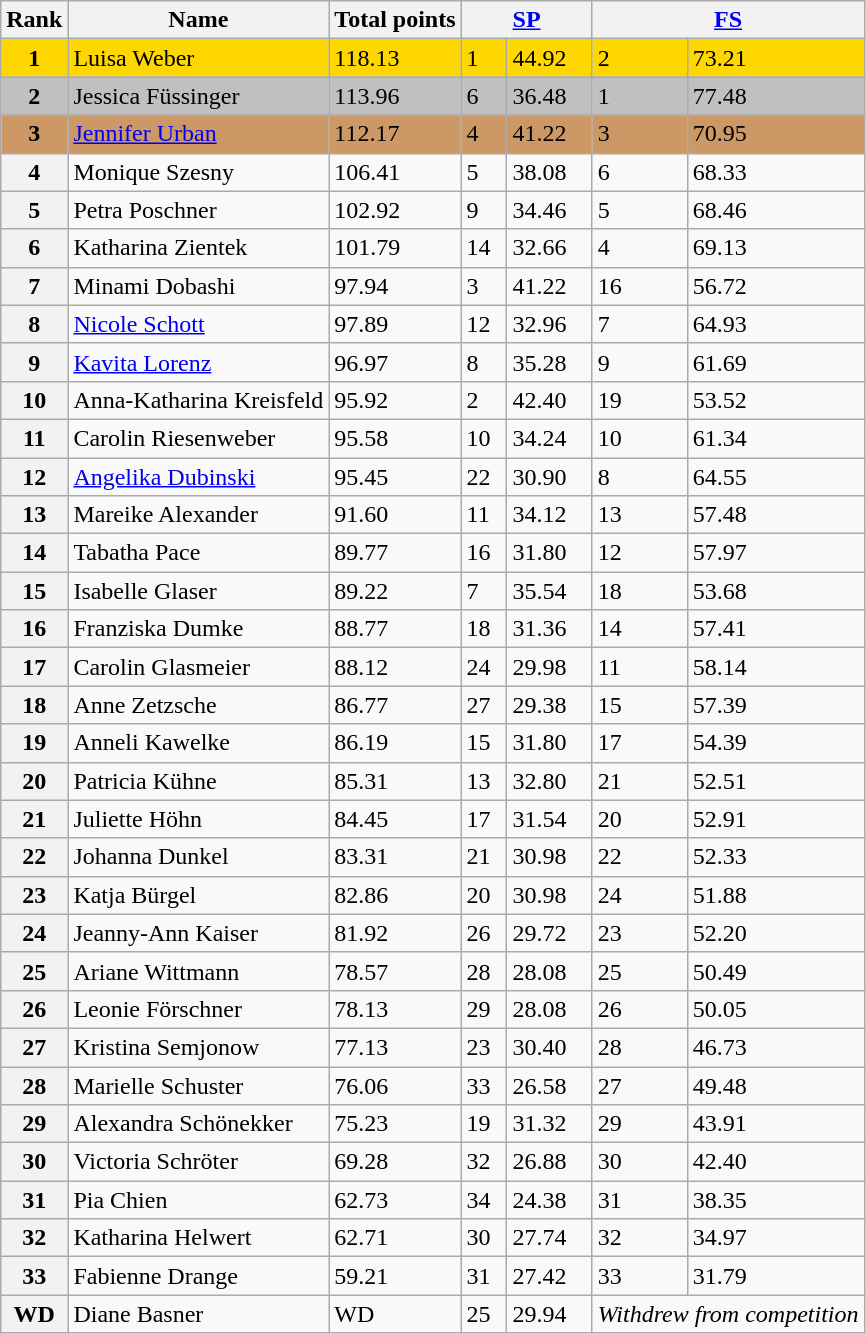<table class="wikitable sortable">
<tr>
<th>Rank</th>
<th>Name</th>
<th>Total points</th>
<th colspan="2" width="80px"><a href='#'>SP</a></th>
<th colspan="2" width="80px"><a href='#'>FS</a></th>
</tr>
<tr bgcolor="gold">
<td align="center"><strong>1</strong></td>
<td>Luisa Weber</td>
<td>118.13</td>
<td>1</td>
<td>44.92</td>
<td>2</td>
<td>73.21</td>
</tr>
<tr bgcolor="silver">
<td align="center"><strong>2</strong></td>
<td>Jessica Füssinger</td>
<td>113.96</td>
<td>6</td>
<td>36.48</td>
<td>1</td>
<td>77.48</td>
</tr>
<tr bgcolor="cc9966">
<td align="center"><strong>3</strong></td>
<td><a href='#'>Jennifer Urban</a></td>
<td>112.17</td>
<td>4</td>
<td>41.22</td>
<td>3</td>
<td>70.95</td>
</tr>
<tr>
<th>4</th>
<td>Monique Szesny</td>
<td>106.41</td>
<td>5</td>
<td>38.08</td>
<td>6</td>
<td>68.33</td>
</tr>
<tr>
<th>5</th>
<td>Petra Poschner</td>
<td>102.92</td>
<td>9</td>
<td>34.46</td>
<td>5</td>
<td>68.46</td>
</tr>
<tr>
<th>6</th>
<td>Katharina Zientek</td>
<td>101.79</td>
<td>14</td>
<td>32.66</td>
<td>4</td>
<td>69.13</td>
</tr>
<tr>
<th>7</th>
<td>Minami Dobashi</td>
<td>97.94</td>
<td>3</td>
<td>41.22</td>
<td>16</td>
<td>56.72</td>
</tr>
<tr>
<th>8</th>
<td><a href='#'>Nicole Schott</a></td>
<td>97.89</td>
<td>12</td>
<td>32.96</td>
<td>7</td>
<td>64.93</td>
</tr>
<tr>
<th>9</th>
<td><a href='#'>Kavita Lorenz</a></td>
<td>96.97</td>
<td>8</td>
<td>35.28</td>
<td>9</td>
<td>61.69</td>
</tr>
<tr>
<th>10</th>
<td>Anna-Katharina Kreisfeld</td>
<td>95.92</td>
<td>2</td>
<td>42.40</td>
<td>19</td>
<td>53.52</td>
</tr>
<tr>
<th>11</th>
<td>Carolin Riesenweber</td>
<td>95.58</td>
<td>10</td>
<td>34.24</td>
<td>10</td>
<td>61.34</td>
</tr>
<tr>
<th>12</th>
<td><a href='#'>Angelika Dubinski</a></td>
<td>95.45</td>
<td>22</td>
<td>30.90</td>
<td>8</td>
<td>64.55</td>
</tr>
<tr>
<th>13</th>
<td>Mareike Alexander</td>
<td>91.60</td>
<td>11</td>
<td>34.12</td>
<td>13</td>
<td>57.48</td>
</tr>
<tr>
<th>14</th>
<td>Tabatha Pace</td>
<td>89.77</td>
<td>16</td>
<td>31.80</td>
<td>12</td>
<td>57.97</td>
</tr>
<tr>
<th>15</th>
<td>Isabelle Glaser</td>
<td>89.22</td>
<td>7</td>
<td>35.54</td>
<td>18</td>
<td>53.68</td>
</tr>
<tr>
<th>16</th>
<td>Franziska Dumke</td>
<td>88.77</td>
<td>18</td>
<td>31.36</td>
<td>14</td>
<td>57.41</td>
</tr>
<tr>
<th>17</th>
<td>Carolin Glasmeier</td>
<td>88.12</td>
<td>24</td>
<td>29.98</td>
<td>11</td>
<td>58.14</td>
</tr>
<tr>
<th>18</th>
<td>Anne Zetzsche</td>
<td>86.77</td>
<td>27</td>
<td>29.38</td>
<td>15</td>
<td>57.39</td>
</tr>
<tr>
<th>19</th>
<td>Anneli Kawelke</td>
<td>86.19</td>
<td>15</td>
<td>31.80</td>
<td>17</td>
<td>54.39</td>
</tr>
<tr>
<th>20</th>
<td>Patricia Kühne</td>
<td>85.31</td>
<td>13</td>
<td>32.80</td>
<td>21</td>
<td>52.51</td>
</tr>
<tr>
<th>21</th>
<td>Juliette Höhn</td>
<td>84.45</td>
<td>17</td>
<td>31.54</td>
<td>20</td>
<td>52.91</td>
</tr>
<tr>
<th>22</th>
<td>Johanna Dunkel</td>
<td>83.31</td>
<td>21</td>
<td>30.98</td>
<td>22</td>
<td>52.33</td>
</tr>
<tr>
<th>23</th>
<td>Katja Bürgel</td>
<td>82.86</td>
<td>20</td>
<td>30.98</td>
<td>24</td>
<td>51.88</td>
</tr>
<tr>
<th>24</th>
<td>Jeanny-Ann Kaiser</td>
<td>81.92</td>
<td>26</td>
<td>29.72</td>
<td>23</td>
<td>52.20</td>
</tr>
<tr>
<th>25</th>
<td>Ariane Wittmann</td>
<td>78.57</td>
<td>28</td>
<td>28.08</td>
<td>25</td>
<td>50.49</td>
</tr>
<tr>
<th>26</th>
<td>Leonie Förschner</td>
<td>78.13</td>
<td>29</td>
<td>28.08</td>
<td>26</td>
<td>50.05</td>
</tr>
<tr>
<th>27</th>
<td>Kristina Semjonow</td>
<td>77.13</td>
<td>23</td>
<td>30.40</td>
<td>28</td>
<td>46.73</td>
</tr>
<tr>
<th>28</th>
<td>Marielle Schuster</td>
<td>76.06</td>
<td>33</td>
<td>26.58</td>
<td>27</td>
<td>49.48</td>
</tr>
<tr>
<th>29</th>
<td>Alexandra Schönekker</td>
<td>75.23</td>
<td>19</td>
<td>31.32</td>
<td>29</td>
<td>43.91</td>
</tr>
<tr>
<th>30</th>
<td>Victoria Schröter</td>
<td>69.28</td>
<td>32</td>
<td>26.88</td>
<td>30</td>
<td>42.40</td>
</tr>
<tr>
<th>31</th>
<td>Pia Chien</td>
<td>62.73</td>
<td>34</td>
<td>24.38</td>
<td>31</td>
<td>38.35</td>
</tr>
<tr>
<th>32</th>
<td>Katharina Helwert</td>
<td>62.71</td>
<td>30</td>
<td>27.74</td>
<td>32</td>
<td>34.97</td>
</tr>
<tr>
<th>33</th>
<td>Fabienne Drange</td>
<td>59.21</td>
<td>31</td>
<td>27.42</td>
<td>33</td>
<td>31.79</td>
</tr>
<tr>
<th>WD</th>
<td>Diane Basner</td>
<td>WD</td>
<td>25</td>
<td>29.94</td>
<td colspan="2"><em>Withdrew from competition</em></td>
</tr>
</table>
